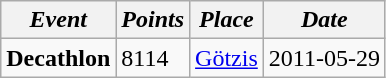<table class="wikitable">
<tr>
<th><em>Event</em></th>
<th><em>Points</em></th>
<th><em>Place</em></th>
<th><em>Date</em></th>
</tr>
<tr>
<td><strong>Decathlon</strong></td>
<td>8114</td>
<td><a href='#'>Götzis</a></td>
<td>2011-05-29</td>
</tr>
</table>
